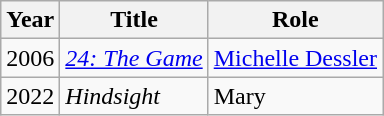<table class="sortable wikitable">
<tr>
<th>Year</th>
<th>Title</th>
<th>Role</th>
</tr>
<tr>
<td>2006</td>
<td><em><a href='#'>24: The Game</a></em></td>
<td><a href='#'>Michelle Dessler</a></td>
</tr>
<tr>
<td>2022</td>
<td><em>Hindsight</em></td>
<td>Mary</td>
</tr>
</table>
